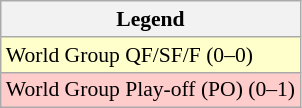<table class="wikitable" style="font-size:90%">
<tr>
<th>Legend</th>
</tr>
<tr bgcolor=#ffc>
<td>World Group QF/SF/F (0–0)</td>
</tr>
<tr bgcolor=#fcc>
<td>World Group Play-off (PO) (0–1)</td>
</tr>
</table>
